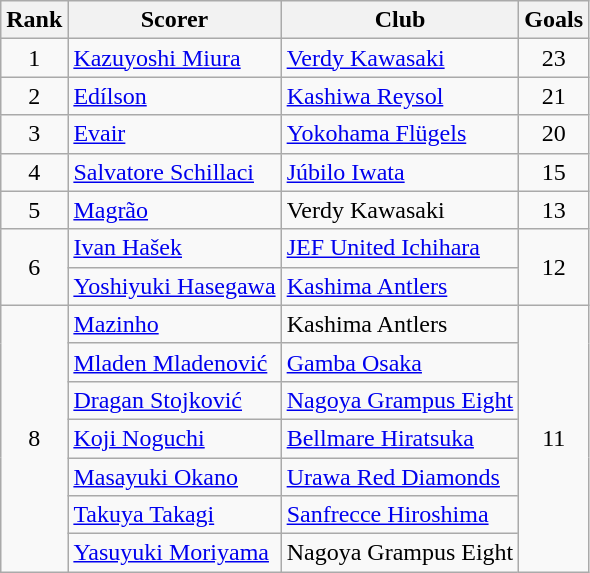<table class="wikitable">
<tr>
<th>Rank</th>
<th>Scorer</th>
<th>Club</th>
<th>Goals</th>
</tr>
<tr>
<td align=center>1</td>
<td> <a href='#'>Kazuyoshi Miura</a></td>
<td><a href='#'>Verdy Kawasaki</a></td>
<td align=center>23</td>
</tr>
<tr>
<td align=center>2</td>
<td> <a href='#'>Edílson</a></td>
<td><a href='#'>Kashiwa Reysol</a></td>
<td align=center>21</td>
</tr>
<tr>
<td align=center>3</td>
<td> <a href='#'>Evair</a></td>
<td><a href='#'>Yokohama Flügels</a></td>
<td align=center>20</td>
</tr>
<tr>
<td align=center>4</td>
<td> <a href='#'>Salvatore Schillaci</a></td>
<td><a href='#'>Júbilo Iwata</a></td>
<td align=center>15</td>
</tr>
<tr>
<td align=center>5</td>
<td> <a href='#'>Magrão</a></td>
<td>Verdy Kawasaki</td>
<td align=center>13</td>
</tr>
<tr>
<td rowspan=2 align=center>6</td>
<td> <a href='#'>Ivan Hašek</a></td>
<td><a href='#'>JEF United Ichihara</a></td>
<td rowspan=2 align=center>12</td>
</tr>
<tr>
<td> <a href='#'>Yoshiyuki Hasegawa</a></td>
<td><a href='#'>Kashima Antlers</a></td>
</tr>
<tr>
<td rowspan=7 align=center>8</td>
<td> <a href='#'>Mazinho</a></td>
<td>Kashima Antlers</td>
<td rowspan=7 align=center>11</td>
</tr>
<tr>
<td> <a href='#'>Mladen Mladenović</a></td>
<td><a href='#'>Gamba Osaka</a></td>
</tr>
<tr>
<td> <a href='#'>Dragan Stojković</a></td>
<td><a href='#'>Nagoya Grampus Eight</a></td>
</tr>
<tr>
<td> <a href='#'>Koji Noguchi</a></td>
<td><a href='#'>Bellmare Hiratsuka</a></td>
</tr>
<tr>
<td> <a href='#'>Masayuki Okano</a></td>
<td><a href='#'>Urawa Red Diamonds</a></td>
</tr>
<tr>
<td> <a href='#'>Takuya Takagi</a></td>
<td><a href='#'>Sanfrecce Hiroshima</a></td>
</tr>
<tr>
<td> <a href='#'>Yasuyuki Moriyama</a></td>
<td>Nagoya Grampus Eight</td>
</tr>
</table>
